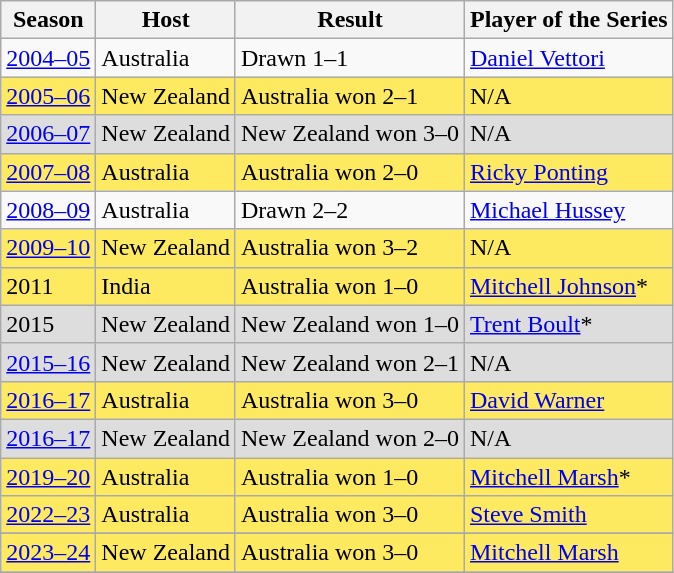<table class="wikitable">
<tr>
<th>Season</th>
<th>Host</th>
<th>Result</th>
<th>Player of the Series</th>
</tr>
<tr>
<td><a href='#'>2004–05</a></td>
<td>Australia</td>
<td>Drawn 1–1</td>
<td><a href='#'>Daniel Vettori</a></td>
</tr>
<tr style="background-color: #FDEA60">
<td><a href='#'>2005–06</a></td>
<td>New Zealand</td>
<td>Australia won 2–1</td>
<td>N/A</td>
</tr>
<tr style="background-color: #ddd">
<td><a href='#'>2006–07</a></td>
<td>New Zealand</td>
<td>New Zealand won 3–0</td>
<td>N/A</td>
</tr>
<tr style="background-color: #FDEA60">
<td><a href='#'>2007–08</a></td>
<td>Australia</td>
<td>Australia won 2–0</td>
<td><a href='#'>Ricky Ponting</a></td>
</tr>
<tr>
<td><a href='#'>2008–09</a></td>
<td>Australia</td>
<td>Drawn 2–2</td>
<td><a href='#'>Michael Hussey</a></td>
</tr>
<tr style="background-color: #FDEA60">
<td><a href='#'>2009–10</a></td>
<td>New Zealand</td>
<td>Australia won 3–2</td>
<td>N/A</td>
</tr>
<tr style="background-color: #FDEA60">
<td>2011</td>
<td>India</td>
<td>Australia won 1–0</td>
<td><a href='#'>Mitchell Johnson</a>*</td>
</tr>
<tr style="background-color: #ddd">
<td>2015</td>
<td>New Zealand</td>
<td>New Zealand won 1–0</td>
<td><a href='#'>Trent Boult</a>*</td>
</tr>
<tr style="background-color: #ddd">
<td><a href='#'>2015–16</a></td>
<td>New Zealand</td>
<td>New Zealand won 2–1</td>
<td>N/A</td>
</tr>
<tr style="background-color: #FDEA60">
<td><a href='#'>2016–17</a></td>
<td>Australia</td>
<td>Australia won 3–0</td>
<td><a href='#'>David Warner</a></td>
</tr>
<tr style="background-color: #ddd">
<td><a href='#'>2016–17</a></td>
<td>New Zealand</td>
<td>New Zealand won 2–0</td>
<td>N/A</td>
</tr>
<tr style="background-color: #FDEA60">
<td><a href='#'>2019–20</a></td>
<td>Australia</td>
<td>Australia won 1–0</td>
<td><a href='#'>Mitchell Marsh</a>*</td>
</tr>
<tr style="background-color: #FDEA60">
<td><a href='#'>2022–23</a></td>
<td>Australia</td>
<td>Australia won 3–0</td>
<td><a href='#'>Steve Smith</a></td>
</tr>
<tr style="background-color: #ddd">
</tr>
<tr style="background-color: #FDEA60">
<td><a href='#'>2023–24</a></td>
<td>New Zealand</td>
<td>Australia won 3–0</td>
<td><a href='#'>Mitchell Marsh</a></td>
</tr>
<tr style="background-color: #ddd">
</tr>
<tr style="background-color: #FDEA60">
</tr>
</table>
